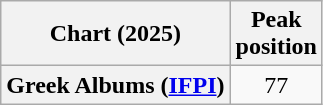<table class="wikitable sortable plainrowheaders" style="text-align:center">
<tr>
<th scope="col">Chart (2025)</th>
<th scope="col">Peak<br>position</th>
</tr>
<tr>
<th scope="row">Greek Albums (<a href='#'>IFPI</a>)</th>
<td>77</td>
</tr>
</table>
